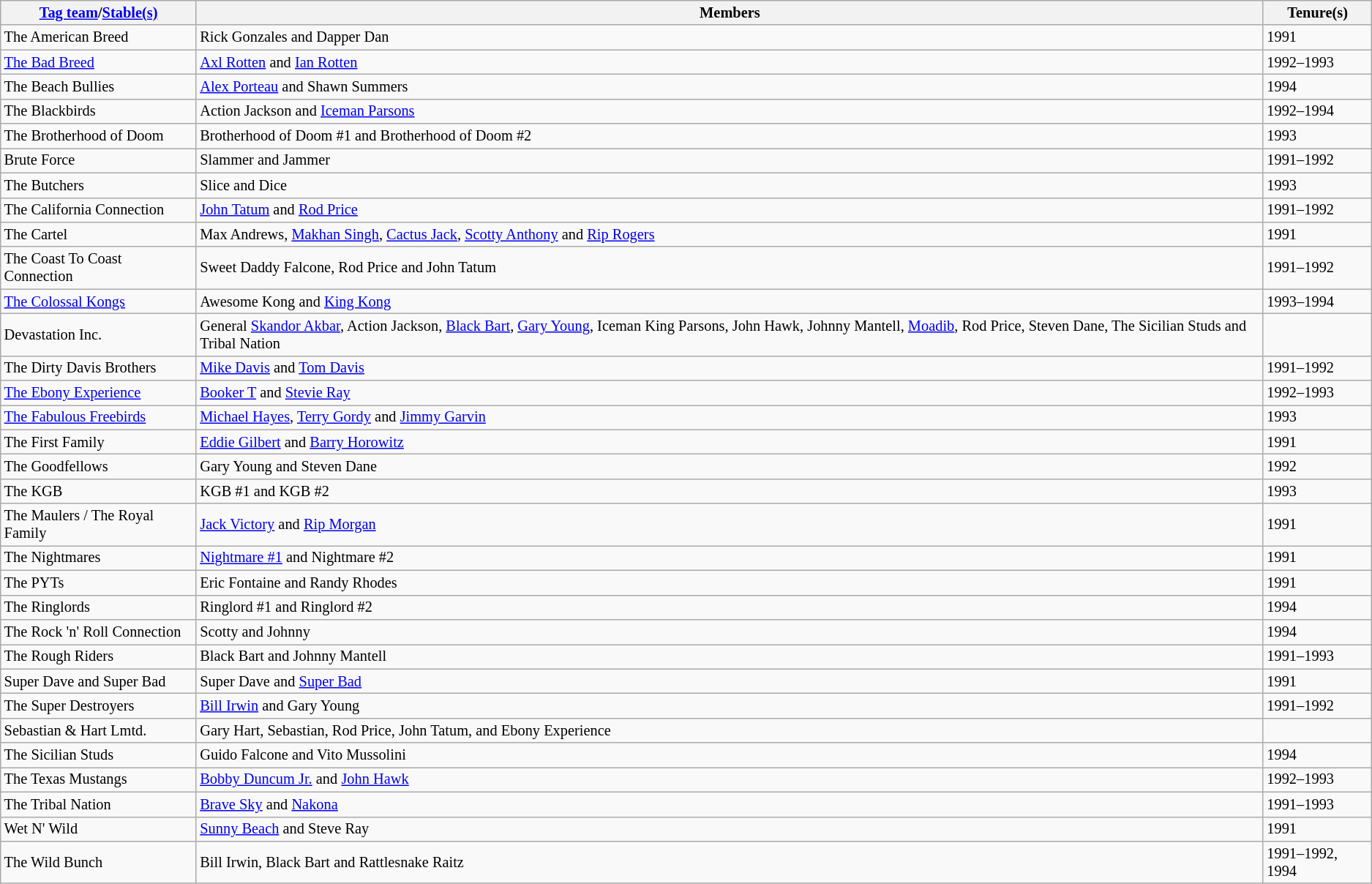<table style="font-size: 85%; text-align: left;" class="wikitable">
<tr>
<th><a href='#'>Tag team</a>/<a href='#'>Stable(s)</a></th>
<th>Members</th>
<th>Tenure(s)</th>
</tr>
<tr>
<td>The American Breed</td>
<td>Rick Gonzales and Dapper Dan</td>
<td>1991</td>
</tr>
<tr>
<td><a href='#'>The Bad Breed</a></td>
<td><a href='#'>Axl Rotten</a> and <a href='#'>Ian Rotten</a></td>
<td>1992–1993</td>
</tr>
<tr>
<td>The Beach Bullies</td>
<td><a href='#'>Alex Porteau</a> and Shawn Summers</td>
<td>1994</td>
</tr>
<tr>
<td>The Blackbirds</td>
<td>Action Jackson and <a href='#'>Iceman Parsons</a></td>
<td>1992–1994</td>
</tr>
<tr>
<td>The Brotherhood of Doom</td>
<td>Brotherhood of Doom #1 and Brotherhood of Doom #2</td>
<td>1993</td>
</tr>
<tr>
<td>Brute Force</td>
<td>Slammer and Jammer</td>
<td>1991–1992</td>
</tr>
<tr>
<td>The Butchers</td>
<td>Slice and Dice</td>
<td>1993</td>
</tr>
<tr>
<td>The California Connection</td>
<td><a href='#'>John Tatum</a> and <a href='#'>Rod Price</a></td>
<td>1991–1992</td>
</tr>
<tr>
<td>The Cartel</td>
<td>Max Andrews, <a href='#'>Makhan Singh</a>, <a href='#'>Cactus Jack</a>, <a href='#'>Scotty Anthony</a> and <a href='#'>Rip Rogers</a></td>
<td>1991</td>
</tr>
<tr>
<td>The Coast To Coast Connection</td>
<td>Sweet Daddy Falcone, Rod Price and John Tatum</td>
<td>1991–1992</td>
</tr>
<tr>
<td><a href='#'>The Colossal Kongs</a></td>
<td>Awesome Kong and <a href='#'>King Kong</a></td>
<td>1993–1994</td>
</tr>
<tr>
<td>Devastation Inc.</td>
<td>General <a href='#'>Skandor Akbar</a>, Action Jackson, <a href='#'>Black Bart</a>, <a href='#'>Gary Young</a>, Iceman King Parsons, John Hawk, Johnny Mantell, <a href='#'>Moadib</a>, Rod Price, Steven Dane, The Sicilian Studs and Tribal Nation</td>
<td></td>
</tr>
<tr>
<td>The Dirty Davis Brothers</td>
<td><a href='#'>Mike Davis</a> and <a href='#'>Tom Davis</a></td>
<td>1991–1992</td>
</tr>
<tr>
<td><a href='#'>The Ebony Experience</a></td>
<td><a href='#'>Booker T</a> and <a href='#'>Stevie Ray</a></td>
<td>1992–1993</td>
</tr>
<tr>
<td><a href='#'>The Fabulous Freebirds</a></td>
<td><a href='#'>Michael Hayes</a>, <a href='#'>Terry Gordy</a> and <a href='#'>Jimmy Garvin</a></td>
<td>1993</td>
</tr>
<tr>
<td>The First Family</td>
<td><a href='#'>Eddie Gilbert</a> and <a href='#'>Barry Horowitz</a></td>
<td>1991</td>
</tr>
<tr>
<td>The Goodfellows</td>
<td>Gary Young and Steven Dane</td>
<td>1992</td>
</tr>
<tr>
<td>The KGB</td>
<td>KGB #1 and KGB #2</td>
<td>1993</td>
</tr>
<tr>
<td>The Maulers / The Royal Family</td>
<td><a href='#'>Jack Victory</a> and <a href='#'>Rip Morgan</a></td>
<td>1991</td>
</tr>
<tr>
<td>The Nightmares</td>
<td><a href='#'>Nightmare #1</a> and Nightmare #2</td>
<td>1991</td>
</tr>
<tr>
<td>The PYTs</td>
<td>Eric Fontaine and Randy Rhodes</td>
<td>1991</td>
</tr>
<tr>
<td>The Ringlords</td>
<td>Ringlord #1 and Ringlord #2</td>
<td>1994</td>
</tr>
<tr>
<td>The Rock 'n' Roll Connection</td>
<td>Scotty and Johnny</td>
<td>1994</td>
</tr>
<tr>
<td>The Rough Riders</td>
<td>Black Bart and Johnny Mantell</td>
<td>1991–1993</td>
</tr>
<tr>
<td>Super Dave and Super Bad</td>
<td>Super Dave and <a href='#'>Super Bad</a></td>
<td>1991</td>
</tr>
<tr>
<td>The Super Destroyers</td>
<td><a href='#'>Bill Irwin</a> and Gary Young</td>
<td>1991–1992</td>
</tr>
<tr>
<td>Sebastian & Hart Lmtd.</td>
<td>Gary Hart, Sebastian, Rod Price, John Tatum, and Ebony Experience</td>
<td></td>
</tr>
<tr>
<td>The Sicilian Studs</td>
<td>Guido Falcone and Vito Mussolini</td>
<td>1994</td>
</tr>
<tr>
<td>The Texas Mustangs</td>
<td><a href='#'>Bobby Duncum Jr.</a> and <a href='#'>John Hawk</a></td>
<td>1992–1993</td>
</tr>
<tr>
<td>The Tribal Nation</td>
<td><a href='#'>Brave Sky</a> and <a href='#'>Nakona</a></td>
<td sort>1991–1993</td>
</tr>
<tr>
<td>Wet N' Wild</td>
<td><a href='#'>Sunny Beach</a> and Steve Ray</td>
<td>1991</td>
</tr>
<tr>
<td>The Wild Bunch</td>
<td>Bill Irwin, Black Bart and Rattlesnake Raitz</td>
<td>1991–1992, 1994</td>
</tr>
</table>
